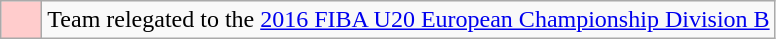<table class="wikitable">
<tr>
<td style="background-color:#fcc; width:20px;"></td>
<td>Team relegated to the <a href='#'>2016 FIBA U20 European Championship Division B</a></td>
</tr>
</table>
